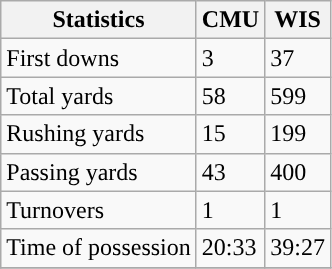<table class="wikitable">
<tr>
<th>Statistics</th>
<th>CMU</th>
<th>WIS</th>
</tr>
<tr>
<td>First downs</td>
<td>3</td>
<td>37</td>
</tr>
<tr>
<td>Total yards</td>
<td>58</td>
<td>599</td>
</tr>
<tr>
<td>Rushing yards</td>
<td>15</td>
<td>199</td>
</tr>
<tr>
<td>Passing yards</td>
<td>43</td>
<td>400</td>
</tr>
<tr>
<td>Turnovers</td>
<td>1</td>
<td>1</td>
</tr>
<tr>
<td>Time of possession</td>
<td>20:33</td>
<td>39:27</td>
</tr>
<tr>
</tr>
</table>
